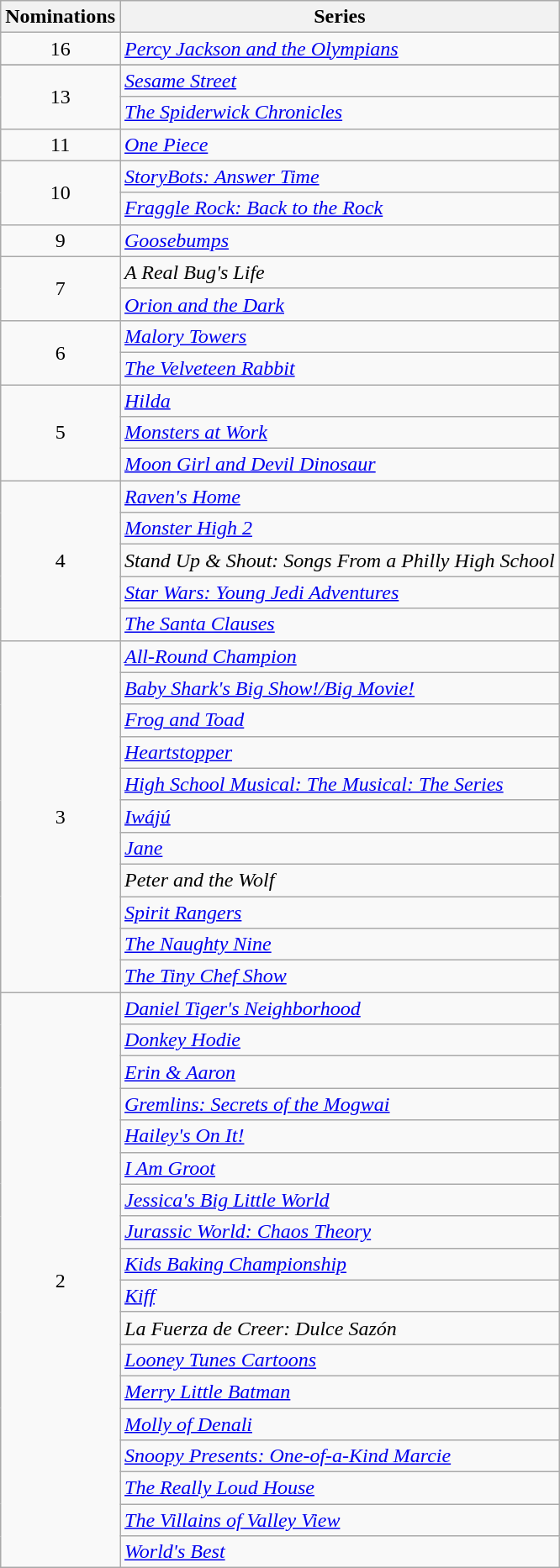<table class="wikitable">
<tr>
<th>Nominations</th>
<th>Series</th>
</tr>
<tr>
<td style="text-align:center">16</td>
<td><em><a href='#'>Percy Jackson and the Olympians</a></em></td>
</tr>
<tr>
</tr>
<tr>
<td style="text-align:center" rowspan=2>13</td>
<td><em><a href='#'>Sesame Street</a></em></td>
</tr>
<tr>
<td><em><a href='#'>The Spiderwick Chronicles</a></em></td>
</tr>
<tr>
<td style="text-align:center">11</td>
<td><em><a href='#'>One Piece</a></em></td>
</tr>
<tr>
<td style="text-align:center" rowspan=2>10</td>
<td><em><a href='#'>StoryBots: Answer Time</a></em></td>
</tr>
<tr>
<td><em><a href='#'>Fraggle Rock: Back to the Rock</a></em></td>
</tr>
<tr>
<td style="text-align:center">9</td>
<td><em><a href='#'>Goosebumps</a></em></td>
</tr>
<tr>
<td style="text-align:center" rowspan=2>7</td>
<td><em>A Real Bug's Life</em></td>
</tr>
<tr>
<td><em><a href='#'>Orion and the Dark</a></em></td>
</tr>
<tr>
<td style="text-align:center" rowspan=2>6</td>
<td><em><a href='#'>Malory Towers</a></em></td>
</tr>
<tr>
<td><em><a href='#'>The Velveteen Rabbit</a></em></td>
</tr>
<tr>
<td style="text-align:center" rowspan=3>5</td>
<td><em><a href='#'>Hilda</a></em></td>
</tr>
<tr>
<td><em><a href='#'>Monsters at Work</a></em></td>
</tr>
<tr>
<td><em><a href='#'>Moon Girl and Devil Dinosaur</a></em></td>
</tr>
<tr>
<td style="text-align:center" rowspan=5>4</td>
<td><em><a href='#'>Raven's Home</a></em></td>
</tr>
<tr>
<td><em><a href='#'>Monster High 2</a></em></td>
</tr>
<tr>
<td><em>Stand Up & Shout: Songs From a Philly High School</em></td>
</tr>
<tr>
<td><em><a href='#'>Star Wars: Young Jedi Adventures</a></em></td>
</tr>
<tr>
<td><em><a href='#'>The Santa Clauses</a></em></td>
</tr>
<tr>
<td style="text-align:center" rowspan=11>3</td>
<td><em><a href='#'>All-Round Champion</a></em></td>
</tr>
<tr>
<td><em><a href='#'>Baby Shark's Big Show!/Big Movie!</a></em></td>
</tr>
<tr>
<td><em><a href='#'>Frog and Toad</a></em></td>
</tr>
<tr>
<td><em><a href='#'>Heartstopper</a></em></td>
</tr>
<tr>
<td><em><a href='#'>High School Musical: The Musical: The Series</a></em></td>
</tr>
<tr>
<td><em><a href='#'>Iwájú</a></em></td>
</tr>
<tr>
<td><em><a href='#'>Jane</a></em></td>
</tr>
<tr>
<td><em>Peter and the Wolf</em></td>
</tr>
<tr>
<td><em><a href='#'>Spirit Rangers</a></em></td>
</tr>
<tr>
<td><em><a href='#'>The Naughty Nine</a></em></td>
</tr>
<tr>
<td><em><a href='#'>The Tiny Chef Show</a></em></td>
</tr>
<tr>
<td style="text-align:center" rowspan=18>2</td>
<td><em><a href='#'>Daniel Tiger's Neighborhood</a></em></td>
</tr>
<tr>
<td><em><a href='#'>Donkey Hodie</a></em></td>
</tr>
<tr>
<td><em><a href='#'>Erin & Aaron</a></em></td>
</tr>
<tr>
<td><em><a href='#'>Gremlins: Secrets of the Mogwai</a></em></td>
</tr>
<tr>
<td><em><a href='#'>Hailey's On It!</a></em></td>
</tr>
<tr>
<td><em><a href='#'>I Am Groot</a></em></td>
</tr>
<tr>
<td><em><a href='#'>Jessica's Big Little World</a></em></td>
</tr>
<tr>
<td><em><a href='#'>Jurassic World: Chaos Theory</a></em></td>
</tr>
<tr>
<td><em><a href='#'>Kids Baking Championship</a></em></td>
</tr>
<tr>
<td><em><a href='#'>Kiff</a></em></td>
</tr>
<tr>
<td><em>La Fuerza de Creer: Dulce Sazón</em></td>
</tr>
<tr>
<td><em><a href='#'>Looney Tunes Cartoons</a></em></td>
</tr>
<tr>
<td><em><a href='#'>Merry Little Batman</a></em></td>
</tr>
<tr>
<td><em><a href='#'>Molly of Denali</a></em></td>
</tr>
<tr>
<td><em><a href='#'>Snoopy Presents: One-of-a-Kind Marcie</a></em></td>
</tr>
<tr>
<td><em><a href='#'>The Really Loud House</a></em></td>
</tr>
<tr>
<td><em><a href='#'>The Villains of Valley View</a></em></td>
</tr>
<tr>
<td><em><a href='#'>World's Best</a></em></td>
</tr>
</table>
